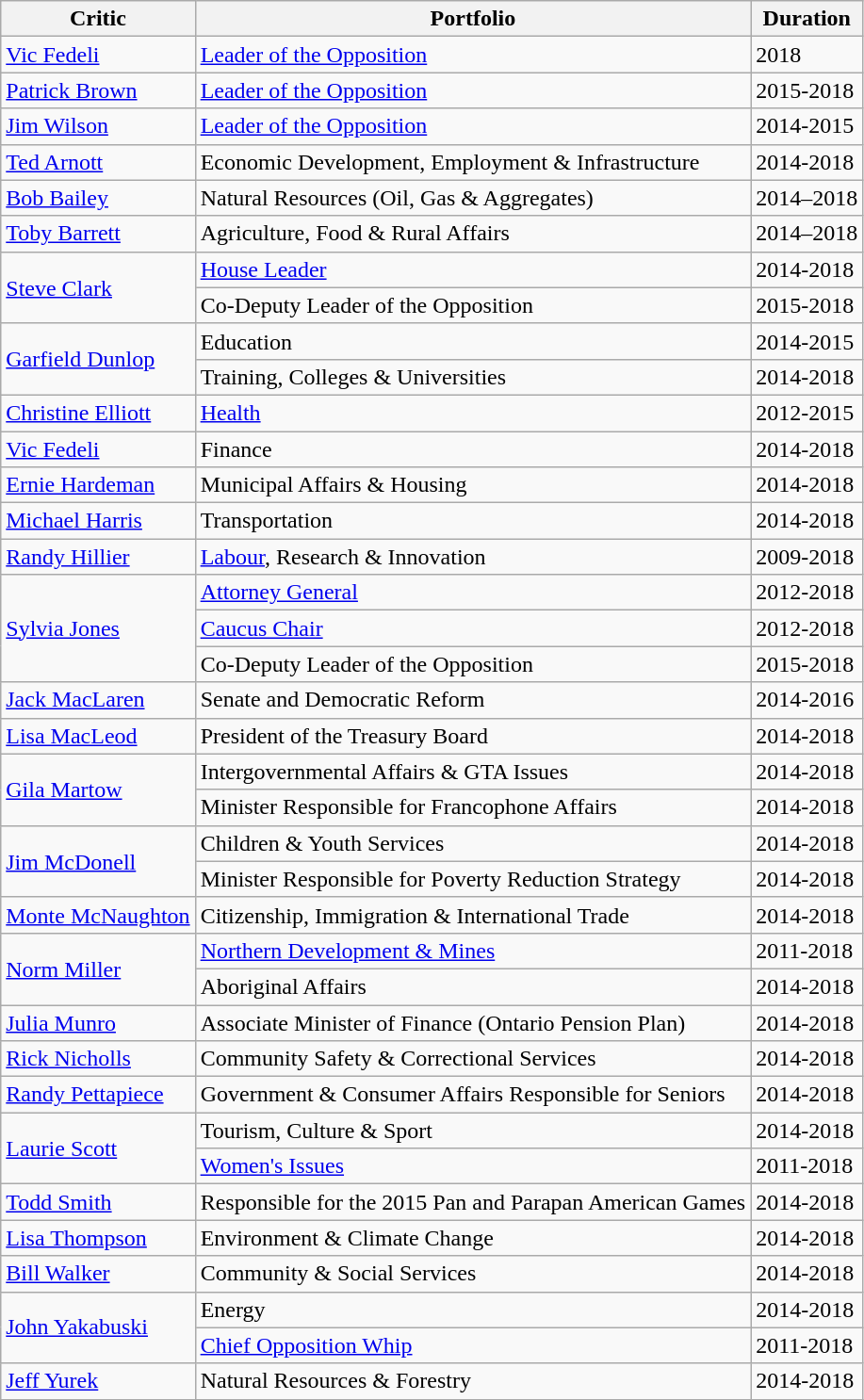<table class="wikitable">
<tr>
<th>Critic</th>
<th>Portfolio</th>
<th>Duration</th>
</tr>
<tr>
<td><a href='#'>Vic Fedeli</a></td>
<td><a href='#'>Leader of the Opposition</a></td>
<td>2018</td>
</tr>
<tr>
<td><a href='#'>Patrick Brown</a></td>
<td><a href='#'>Leader of the Opposition</a></td>
<td>2015-2018</td>
</tr>
<tr>
<td><a href='#'>Jim Wilson</a></td>
<td><a href='#'>Leader of the Opposition</a></td>
<td>2014-2015</td>
</tr>
<tr>
<td><a href='#'>Ted Arnott</a></td>
<td>Economic Development, Employment & Infrastructure</td>
<td>2014-2018</td>
</tr>
<tr>
<td><a href='#'>Bob Bailey</a></td>
<td>Natural Resources (Oil, Gas & Aggregates)</td>
<td>2014–2018</td>
</tr>
<tr>
<td><a href='#'>Toby Barrett</a></td>
<td>Agriculture, Food & Rural Affairs</td>
<td>2014–2018</td>
</tr>
<tr>
<td rowspan=2><a href='#'>Steve Clark</a></td>
<td><a href='#'>House Leader</a></td>
<td>2014-2018</td>
</tr>
<tr>
<td>Co-Deputy Leader of the Opposition</td>
<td>2015-2018</td>
</tr>
<tr>
<td rowspan=2><a href='#'>Garfield Dunlop</a></td>
<td>Education</td>
<td>2014-2015</td>
</tr>
<tr>
<td>Training, Colleges & Universities</td>
<td>2014-2018</td>
</tr>
<tr>
<td><a href='#'>Christine Elliott</a></td>
<td><a href='#'>Health</a></td>
<td>2012-2015</td>
</tr>
<tr>
<td><a href='#'>Vic Fedeli</a></td>
<td>Finance</td>
<td>2014-2018</td>
</tr>
<tr>
<td><a href='#'>Ernie Hardeman</a></td>
<td>Municipal Affairs & Housing</td>
<td>2014-2018</td>
</tr>
<tr>
<td><a href='#'>Michael Harris</a></td>
<td>Transportation</td>
<td>2014-2018</td>
</tr>
<tr>
<td><a href='#'>Randy Hillier</a></td>
<td><a href='#'>Labour</a>, Research & Innovation</td>
<td>2009-2018</td>
</tr>
<tr>
<td rowspan=3><a href='#'>Sylvia Jones</a></td>
<td><a href='#'>Attorney General</a></td>
<td>2012-2018</td>
</tr>
<tr>
<td><a href='#'>Caucus Chair</a></td>
<td>2012-2018</td>
</tr>
<tr>
<td>Co-Deputy Leader of the Opposition</td>
<td>2015-2018</td>
</tr>
<tr>
<td><a href='#'>Jack MacLaren</a></td>
<td>Senate and Democratic Reform</td>
<td>2014-2016</td>
</tr>
<tr>
<td><a href='#'>Lisa MacLeod</a></td>
<td>President of the Treasury Board</td>
<td>2014-2018</td>
</tr>
<tr>
<td rowspan=2><a href='#'>Gila Martow</a></td>
<td>Intergovernmental Affairs & GTA Issues</td>
<td>2014-2018</td>
</tr>
<tr>
<td>Minister Responsible for Francophone Affairs</td>
<td>2014-2018</td>
</tr>
<tr>
<td rowspan=2><a href='#'>Jim McDonell</a></td>
<td>Children & Youth Services</td>
<td>2014-2018</td>
</tr>
<tr>
<td>Minister Responsible for Poverty Reduction Strategy</td>
<td>2014-2018</td>
</tr>
<tr>
<td><a href='#'>Monte McNaughton</a></td>
<td>Citizenship, Immigration & International Trade</td>
<td>2014-2018</td>
</tr>
<tr>
<td rowspan=2><a href='#'>Norm Miller</a></td>
<td><a href='#'>Northern Development & Mines</a></td>
<td>2011-2018</td>
</tr>
<tr>
<td>Aboriginal Affairs</td>
<td>2014-2018</td>
</tr>
<tr>
<td><a href='#'>Julia Munro</a></td>
<td>Associate Minister of Finance (Ontario Pension Plan)</td>
<td>2014-2018</td>
</tr>
<tr>
<td><a href='#'>Rick Nicholls</a></td>
<td>Community Safety & Correctional Services</td>
<td>2014-2018</td>
</tr>
<tr>
<td><a href='#'>Randy Pettapiece</a></td>
<td>Government & Consumer Affairs Responsible for Seniors</td>
<td>2014-2018</td>
</tr>
<tr>
<td rowspan=2><a href='#'>Laurie Scott</a></td>
<td>Tourism, Culture & Sport</td>
<td>2014-2018</td>
</tr>
<tr>
<td><a href='#'>Women's Issues</a></td>
<td>2011-2018</td>
</tr>
<tr>
<td><a href='#'>Todd Smith</a></td>
<td>Responsible for the 2015 Pan and Parapan American Games</td>
<td>2014-2018</td>
</tr>
<tr>
<td><a href='#'>Lisa Thompson</a></td>
<td>Environment & Climate Change</td>
<td>2014-2018</td>
</tr>
<tr>
<td><a href='#'>Bill Walker</a></td>
<td>Community & Social Services</td>
<td>2014-2018</td>
</tr>
<tr>
<td rowspan=2><a href='#'>John Yakabuski</a></td>
<td>Energy</td>
<td>2014-2018</td>
</tr>
<tr>
<td><a href='#'>Chief Opposition Whip</a></td>
<td>2011-2018</td>
</tr>
<tr>
<td><a href='#'>Jeff Yurek</a></td>
<td>Natural Resources & Forestry</td>
<td>2014-2018</td>
</tr>
<tr>
</tr>
</table>
